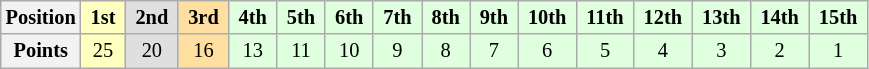<table class="wikitable" style="font-size:85%; text-align:center">
<tr>
<th>Position</th>
<td style="background:#ffffbf;"> <strong>1st</strong> </td>
<td style="background:#dfdfdf;"> <strong>2nd</strong> </td>
<td style="background:#ffdf9f;"> <strong>3rd</strong> </td>
<td style="background:#dfffdf;"> <strong>4th</strong> </td>
<td style="background:#dfffdf;"> <strong>5th</strong> </td>
<td style="background:#dfffdf;"> <strong>6th</strong> </td>
<td style="background:#dfffdf;"> <strong>7th</strong> </td>
<td style="background:#dfffdf;"> <strong>8th</strong> </td>
<td style="background:#dfffdf;"> <strong>9th</strong> </td>
<td style="background:#dfffdf;"> <strong>10th</strong> </td>
<td style="background:#dfffdf;"> <strong>11th</strong> </td>
<td style="background:#dfffdf;"> <strong>12th</strong> </td>
<td style="background:#dfffdf;"> <strong>13th</strong> </td>
<td style="background:#dfffdf;"> <strong>14th</strong> </td>
<td style="background:#dfffdf;"> <strong>15th</strong> </td>
</tr>
<tr>
<th>Points</th>
<td style="background:#ffffbf;">25</td>
<td style="background:#dfdfdf;">20</td>
<td style="background:#ffdf9f;">16</td>
<td style="background:#dfffdf;">13</td>
<td style="background:#dfffdf;">11</td>
<td style="background:#dfffdf;">10</td>
<td style="background:#dfffdf;">9</td>
<td style="background:#dfffdf;">8</td>
<td style="background:#dfffdf;">7</td>
<td style="background:#dfffdf;">6</td>
<td style="background:#dfffdf;">5</td>
<td style="background:#dfffdf;">4</td>
<td style="background:#dfffdf;">3</td>
<td style="background:#dfffdf;">2</td>
<td style="background:#dfffdf;">1</td>
</tr>
</table>
